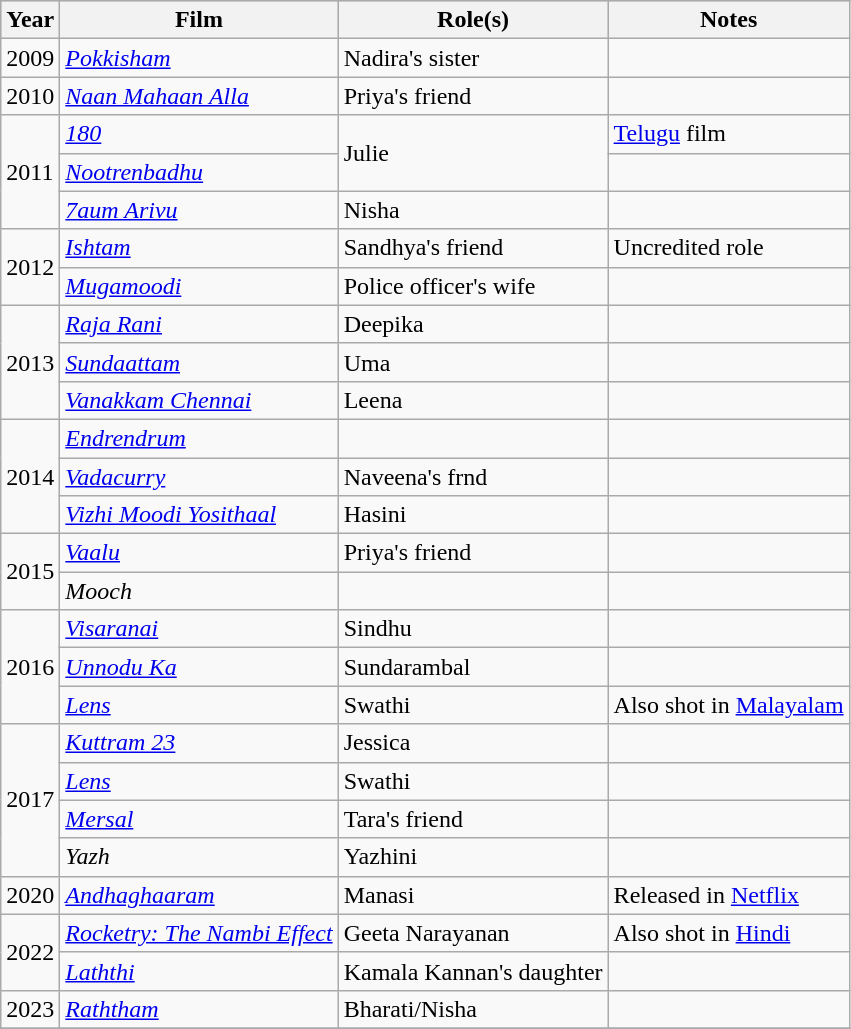<table class="wikitable sortable">
<tr style="background:#ccc; text-align:center;">
<th>Year</th>
<th>Film</th>
<th>Role(s)</th>
<th>Notes</th>
</tr>
<tr>
<td>2009</td>
<td><em><a href='#'>Pokkisham</a> </em></td>
<td>Nadira's sister</td>
<td></td>
</tr>
<tr>
<td>2010</td>
<td><em><a href='#'>Naan Mahaan Alla</a> </em></td>
<td>Priya's friend</td>
<td></td>
</tr>
<tr>
<td rowspan=3>2011</td>
<td><em><a href='#'>180</a></em></td>
<td rowspan=2>Julie</td>
<td><a href='#'>Telugu</a> film</td>
</tr>
<tr>
<td><em><a href='#'>Nootrenbadhu</a></em></td>
<td></td>
</tr>
<tr>
<td><em><a href='#'>7aum Arivu</a></em></td>
<td>Nisha</td>
<td></td>
</tr>
<tr>
<td rowspan=2>2012</td>
<td><em><a href='#'>Ishtam</a></em></td>
<td>Sandhya's friend</td>
<td>Uncredited role</td>
</tr>
<tr>
<td><em><a href='#'>Mugamoodi</a></em></td>
<td>Police officer's wife</td>
<td></td>
</tr>
<tr>
<td rowspan=3>2013</td>
<td><em><a href='#'>Raja Rani</a></em></td>
<td>Deepika</td>
<td></td>
</tr>
<tr>
<td><em><a href='#'>Sundaattam</a></em></td>
<td>Uma</td>
<td></td>
</tr>
<tr>
<td><em><a href='#'>Vanakkam Chennai</a></em></td>
<td>Leena</td>
<td></td>
</tr>
<tr>
<td rowspan=3>2014</td>
<td><em><a href='#'>Endrendrum</a></em></td>
<td></td>
<td></td>
</tr>
<tr>
<td><em><a href='#'>Vadacurry</a></em></td>
<td>Naveena's frnd</td>
<td></td>
</tr>
<tr>
<td><em><a href='#'>Vizhi Moodi Yosithaal</a></em></td>
<td>Hasini</td>
<td></td>
</tr>
<tr>
<td rowspan=2>2015</td>
<td><em><a href='#'>Vaalu</a></em></td>
<td>Priya's friend</td>
<td></td>
</tr>
<tr>
<td><em>Mooch</em></td>
<td></td>
<td></td>
</tr>
<tr>
<td rowspan=3>2016</td>
<td><em><a href='#'>Visaranai</a></em></td>
<td>Sindhu</td>
<td></td>
</tr>
<tr>
<td><em><a href='#'>Unnodu Ka</a></em></td>
<td>Sundarambal</td>
<td></td>
</tr>
<tr>
<td><em><a href='#'>Lens</a></em></td>
<td>Swathi</td>
<td>Also shot in <a href='#'>Malayalam</a></td>
</tr>
<tr>
<td rowspan="4">2017</td>
<td><em><a href='#'>Kuttram 23</a></em></td>
<td>Jessica</td>
<td></td>
</tr>
<tr>
<td><em><a href='#'>Lens</a></em></td>
<td>Swathi</td>
<td></td>
</tr>
<tr>
<td><em><a href='#'>Mersal</a></em></td>
<td>Tara's friend</td>
<td></td>
</tr>
<tr>
<td><em>Yazh</em></td>
<td>Yazhini</td>
<td></td>
</tr>
<tr>
<td>2020</td>
<td><em><a href='#'>Andhaghaaram</a></em></td>
<td>Manasi</td>
<td>Released in <a href='#'>Netflix</a></td>
</tr>
<tr>
<td rowspan="2">2022</td>
<td><em><a href='#'>Rocketry: The Nambi Effect</a></em></td>
<td>Geeta Narayanan</td>
<td>Also shot in <a href='#'>Hindi</a></td>
</tr>
<tr>
<td><em><a href='#'>Laththi</a></em></td>
<td>Kamala Kannan's daughter</td>
<td></td>
</tr>
<tr>
<td>2023</td>
<td><em><a href='#'>Raththam</a></em></td>
<td>Bharati/Nisha</td>
<td></td>
</tr>
<tr>
</tr>
</table>
